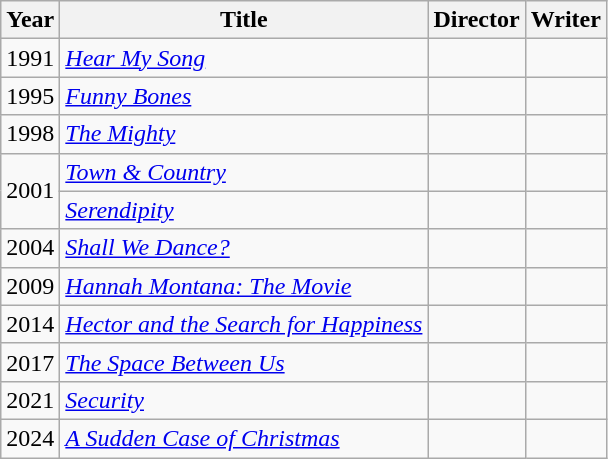<table class="wikitable">
<tr>
<th>Year</th>
<th>Title</th>
<th>Director</th>
<th>Writer</th>
</tr>
<tr>
<td>1991</td>
<td><em><a href='#'>Hear My Song</a></em></td>
<td></td>
<td></td>
</tr>
<tr>
<td>1995</td>
<td><em><a href='#'>Funny Bones</a></em></td>
<td></td>
<td></td>
</tr>
<tr>
<td>1998</td>
<td><em><a href='#'>The Mighty</a></em></td>
<td></td>
<td></td>
</tr>
<tr>
<td rowspan=2>2001</td>
<td><em><a href='#'>Town & Country</a></em></td>
<td></td>
<td></td>
</tr>
<tr>
<td><em><a href='#'>Serendipity</a></em></td>
<td></td>
<td></td>
</tr>
<tr>
<td>2004</td>
<td><em><a href='#'>Shall We Dance?</a></em></td>
<td></td>
<td></td>
</tr>
<tr>
<td>2009</td>
<td><em><a href='#'>Hannah Montana: The Movie</a></em></td>
<td></td>
<td></td>
</tr>
<tr>
<td>2014</td>
<td><em><a href='#'>Hector and the Search for Happiness</a></em></td>
<td></td>
<td></td>
</tr>
<tr>
<td>2017</td>
<td><em><a href='#'>The Space Between Us</a></em></td>
<td></td>
<td></td>
</tr>
<tr>
<td>2021</td>
<td><em><a href='#'>Security</a></em></td>
<td></td>
<td></td>
</tr>
<tr>
<td>2024</td>
<td><em><a href='#'>A Sudden Case of Christmas</a></em></td>
<td></td>
<td></td>
</tr>
</table>
